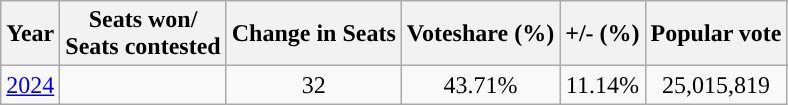<table class="wikitable sortable">
<tr>
<th style="background-color:">Year</th>
<th style="background-color:">Seats won/<br> Seats contested</th>
<th style="background-color:">Change in Seats</th>
<th style="background-color:">Voteshare (%)</th>
<th style="background-color:">+/- (%)</th>
<th style="background-color:">Popular vote</th>
</tr>
<tr style="text-align:center;">
<td><a href='#'>2024</a></td>
<td></td>
<td> 32</td>
<td>43.71%</td>
<td> 11.14%</td>
<td>25,015,819</td>
</tr>
</table>
